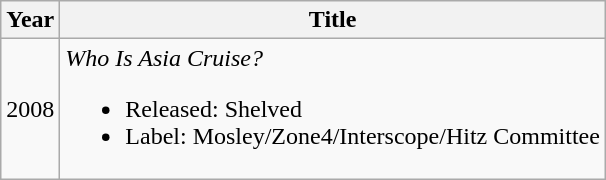<table class="wikitable">
<tr>
<th align=center>Year</th>
<th align=center>Title</th>
</tr>
<tr>
<td align=center>2008</td>
<td align=left><em>Who Is Asia Cruise?</em><br><ul><li>Released: Shelved</li><li>Label: Mosley/Zone4/Interscope/Hitz Committee</li></ul></td>
</tr>
</table>
